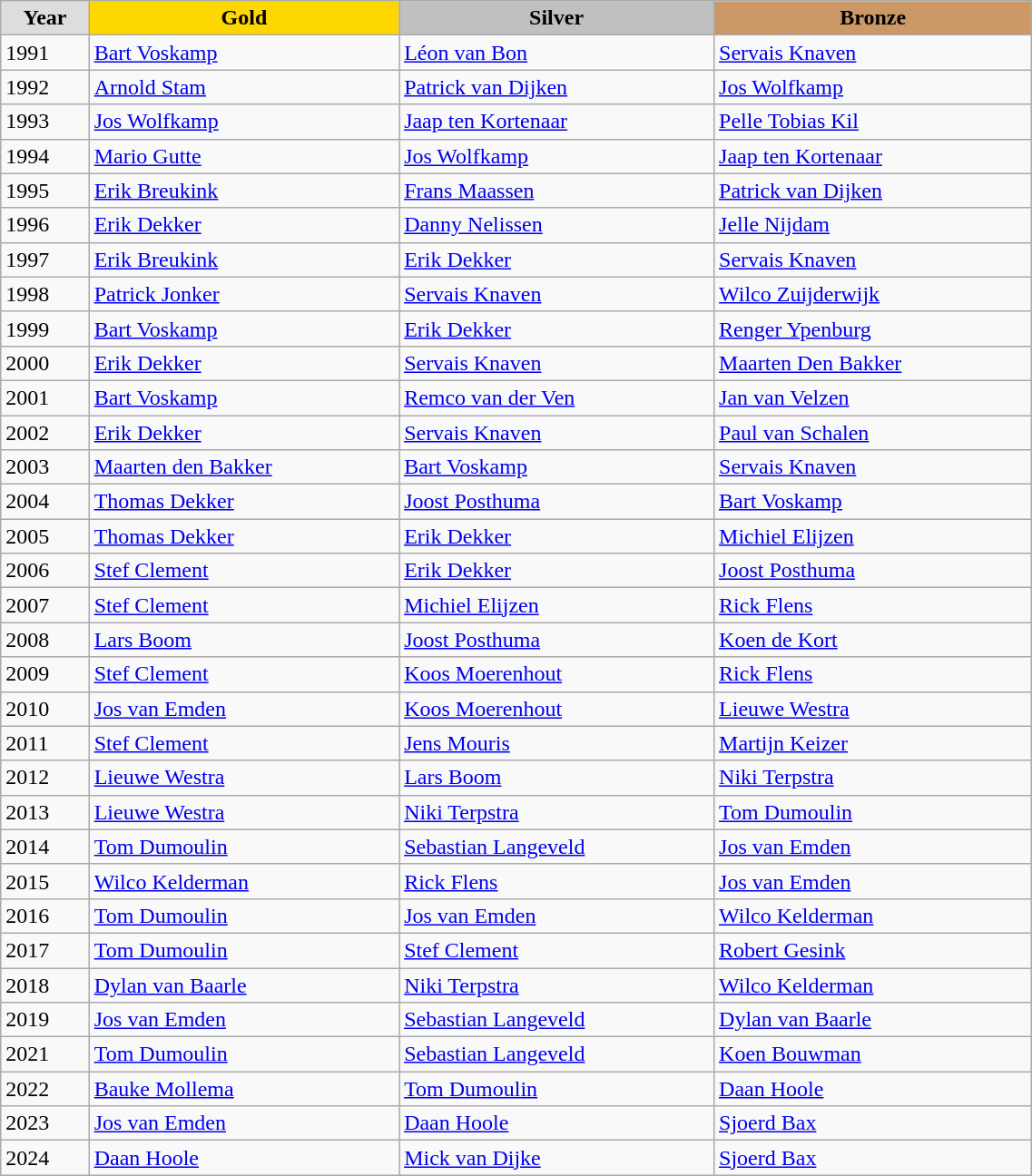<table class="wikitable" style="width: 60%; text-align:left;">
<tr>
<td style="background:#DDDDDD; font-weight:bold; text-align:center;">Year</td>
<td style="background:gold; font-weight:bold; text-align:center;">Gold</td>
<td style="background:silver; font-weight:bold; text-align:center;">Silver</td>
<td style="background:#cc9966; font-weight:bold; text-align:center;">Bronze</td>
</tr>
<tr>
<td>1991</td>
<td><a href='#'>Bart Voskamp</a></td>
<td><a href='#'>Léon van Bon</a></td>
<td><a href='#'>Servais Knaven</a></td>
</tr>
<tr>
<td>1992</td>
<td><a href='#'>Arnold Stam</a></td>
<td><a href='#'>Patrick van Dijken</a></td>
<td><a href='#'>Jos Wolfkamp</a></td>
</tr>
<tr>
<td>1993</td>
<td><a href='#'>Jos Wolfkamp</a></td>
<td><a href='#'>Jaap ten Kortenaar</a></td>
<td><a href='#'>Pelle Tobias Kil</a></td>
</tr>
<tr>
<td>1994</td>
<td><a href='#'>Mario Gutte</a></td>
<td><a href='#'>Jos Wolfkamp</a></td>
<td><a href='#'>Jaap ten Kortenaar</a></td>
</tr>
<tr>
<td>1995</td>
<td><a href='#'>Erik Breukink</a></td>
<td><a href='#'>Frans Maassen</a></td>
<td><a href='#'>Patrick van Dijken</a></td>
</tr>
<tr>
<td>1996</td>
<td><a href='#'>Erik Dekker</a></td>
<td><a href='#'>Danny Nelissen</a></td>
<td><a href='#'>Jelle Nijdam</a></td>
</tr>
<tr>
<td>1997</td>
<td><a href='#'>Erik Breukink</a></td>
<td><a href='#'>Erik Dekker</a></td>
<td><a href='#'>Servais Knaven</a></td>
</tr>
<tr>
<td>1998</td>
<td><a href='#'>Patrick Jonker</a></td>
<td><a href='#'>Servais Knaven</a></td>
<td><a href='#'>Wilco Zuijderwijk</a></td>
</tr>
<tr>
<td>1999</td>
<td><a href='#'>Bart Voskamp</a></td>
<td><a href='#'>Erik Dekker</a></td>
<td><a href='#'>Renger Ypenburg</a></td>
</tr>
<tr>
<td>2000</td>
<td><a href='#'>Erik Dekker</a></td>
<td><a href='#'>Servais Knaven</a></td>
<td><a href='#'>Maarten Den Bakker</a></td>
</tr>
<tr>
<td>2001</td>
<td><a href='#'>Bart Voskamp</a></td>
<td><a href='#'>Remco van der Ven</a></td>
<td><a href='#'>Jan van Velzen</a></td>
</tr>
<tr>
<td>2002</td>
<td><a href='#'>Erik Dekker</a></td>
<td><a href='#'>Servais Knaven</a></td>
<td><a href='#'>Paul van Schalen</a></td>
</tr>
<tr>
<td>2003</td>
<td><a href='#'>Maarten den Bakker</a></td>
<td><a href='#'>Bart Voskamp</a></td>
<td><a href='#'>Servais Knaven</a></td>
</tr>
<tr>
<td>2004</td>
<td><a href='#'>Thomas Dekker</a></td>
<td><a href='#'>Joost Posthuma</a></td>
<td><a href='#'>Bart Voskamp</a></td>
</tr>
<tr>
<td>2005</td>
<td><a href='#'>Thomas Dekker</a></td>
<td><a href='#'>Erik Dekker</a></td>
<td><a href='#'>Michiel Elijzen</a></td>
</tr>
<tr>
<td>2006</td>
<td><a href='#'>Stef Clement</a></td>
<td><a href='#'>Erik Dekker</a></td>
<td><a href='#'>Joost Posthuma</a></td>
</tr>
<tr>
<td>2007</td>
<td><a href='#'>Stef Clement</a></td>
<td><a href='#'>Michiel Elijzen</a></td>
<td><a href='#'>Rick Flens</a></td>
</tr>
<tr>
<td>2008</td>
<td><a href='#'>Lars Boom</a></td>
<td><a href='#'>Joost Posthuma</a></td>
<td><a href='#'>Koen de Kort</a></td>
</tr>
<tr>
<td>2009</td>
<td><a href='#'>Stef Clement</a></td>
<td><a href='#'>Koos Moerenhout</a></td>
<td><a href='#'>Rick Flens</a></td>
</tr>
<tr>
<td>2010</td>
<td><a href='#'>Jos van Emden</a></td>
<td><a href='#'>Koos Moerenhout</a></td>
<td><a href='#'>Lieuwe Westra</a></td>
</tr>
<tr>
<td>2011</td>
<td><a href='#'>Stef Clement</a></td>
<td><a href='#'>Jens Mouris</a></td>
<td><a href='#'>Martijn Keizer</a></td>
</tr>
<tr>
<td>2012</td>
<td><a href='#'>Lieuwe Westra</a></td>
<td><a href='#'>Lars Boom</a></td>
<td><a href='#'>Niki Terpstra</a></td>
</tr>
<tr>
<td>2013</td>
<td><a href='#'>Lieuwe Westra</a></td>
<td><a href='#'>Niki Terpstra</a></td>
<td><a href='#'>Tom Dumoulin</a></td>
</tr>
<tr>
<td>2014</td>
<td><a href='#'>Tom Dumoulin</a></td>
<td><a href='#'>Sebastian Langeveld</a></td>
<td><a href='#'>Jos van Emden</a></td>
</tr>
<tr>
<td>2015</td>
<td><a href='#'>Wilco Kelderman</a></td>
<td><a href='#'>Rick Flens</a></td>
<td><a href='#'>Jos van Emden</a></td>
</tr>
<tr>
<td>2016</td>
<td><a href='#'>Tom Dumoulin</a></td>
<td><a href='#'>Jos van Emden</a></td>
<td><a href='#'>Wilco Kelderman</a></td>
</tr>
<tr>
<td>2017</td>
<td><a href='#'>Tom Dumoulin</a></td>
<td><a href='#'>Stef Clement</a></td>
<td><a href='#'>Robert Gesink</a></td>
</tr>
<tr>
<td>2018</td>
<td><a href='#'>Dylan van Baarle</a></td>
<td><a href='#'>Niki Terpstra</a></td>
<td><a href='#'>Wilco Kelderman</a></td>
</tr>
<tr>
<td>2019</td>
<td><a href='#'>Jos van Emden</a></td>
<td><a href='#'>Sebastian Langeveld</a></td>
<td><a href='#'>Dylan van Baarle</a></td>
</tr>
<tr>
<td>2021</td>
<td><a href='#'>Tom Dumoulin</a></td>
<td><a href='#'>Sebastian Langeveld</a></td>
<td><a href='#'>Koen Bouwman</a></td>
</tr>
<tr>
<td>2022</td>
<td><a href='#'>Bauke Mollema</a></td>
<td><a href='#'>Tom Dumoulin</a></td>
<td><a href='#'>Daan Hoole</a></td>
</tr>
<tr>
<td>2023</td>
<td><a href='#'>Jos van Emden</a></td>
<td><a href='#'>Daan Hoole</a></td>
<td><a href='#'>Sjoerd Bax</a></td>
</tr>
<tr>
<td>2024</td>
<td><a href='#'>Daan Hoole</a></td>
<td><a href='#'>Mick van Dijke</a></td>
<td><a href='#'>Sjoerd Bax</a></td>
</tr>
</table>
